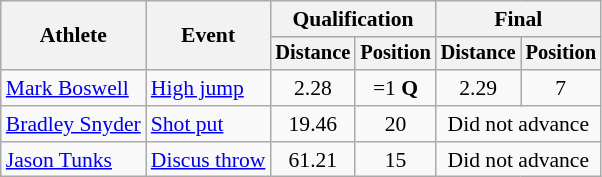<table class=wikitable style="font-size:90%">
<tr>
<th rowspan="2">Athlete</th>
<th rowspan="2">Event</th>
<th colspan="2">Qualification</th>
<th colspan="2">Final</th>
</tr>
<tr style="font-size:95%">
<th>Distance</th>
<th>Position</th>
<th>Distance</th>
<th>Position</th>
</tr>
<tr align=center>
<td align=left><a href='#'>Mark Boswell</a></td>
<td align=left><a href='#'>High jump</a></td>
<td>2.28</td>
<td>=1 <strong>Q</strong></td>
<td>2.29</td>
<td>7</td>
</tr>
<tr align=center>
<td align=left><a href='#'>Bradley Snyder</a></td>
<td align=left><a href='#'>Shot put</a></td>
<td>19.46</td>
<td>20</td>
<td colspan=2>Did not advance</td>
</tr>
<tr align=center>
<td align=left><a href='#'>Jason Tunks</a></td>
<td align=left><a href='#'>Discus throw</a></td>
<td>61.21</td>
<td>15</td>
<td align=center colspan=2>Did not advance</td>
</tr>
</table>
